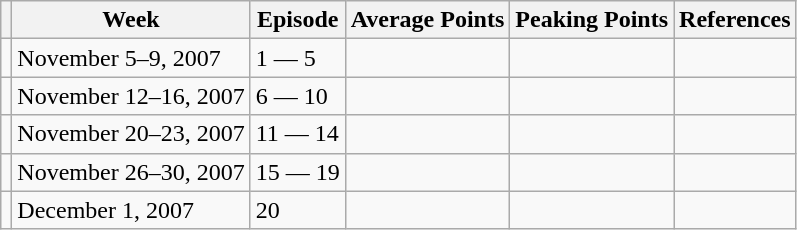<table class="wikitable">
<tr>
<th></th>
<th>Week</th>
<th>Episode</th>
<th>Average Points</th>
<th>Peaking Points</th>
<th>References</th>
</tr>
<tr>
<td></td>
<td>November 5–9, 2007</td>
<td>1 — 5</td>
<td></td>
<td></td>
<td></td>
</tr>
<tr>
<td></td>
<td>November 12–16, 2007</td>
<td>6 — 10</td>
<td></td>
<td></td>
<td></td>
</tr>
<tr>
<td></td>
<td>November 20–23, 2007</td>
<td>11 — 14</td>
<td></td>
<td></td>
<td></td>
</tr>
<tr>
<td></td>
<td>November 26–30, 2007</td>
<td>15 — 19</td>
<td></td>
<td></td>
<td></td>
</tr>
<tr>
<td></td>
<td>December 1, 2007</td>
<td>20</td>
<td></td>
<td></td>
<td></td>
</tr>
</table>
